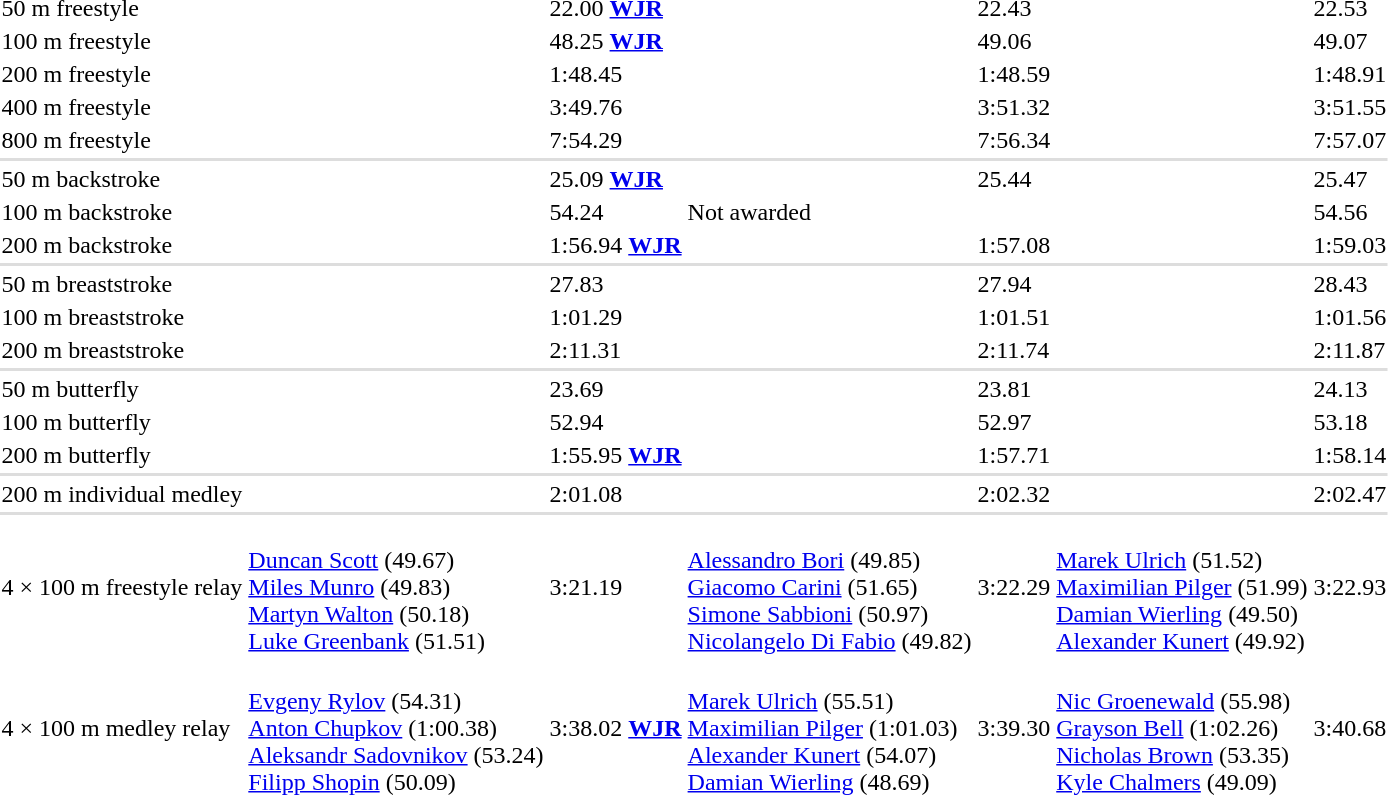<table>
<tr>
<td>50 m freestyle<br></td>
<td></td>
<td>22.00 <strong><a href='#'>WJR</a></strong></td>
<td></td>
<td>22.43</td>
<td></td>
<td>22.53</td>
</tr>
<tr>
<td>100 m freestyle<br></td>
<td></td>
<td>48.25 <strong><a href='#'>WJR</a></strong></td>
<td></td>
<td>49.06</td>
<td></td>
<td>49.07</td>
</tr>
<tr>
<td>200 m freestyle<br></td>
<td></td>
<td>1:48.45</td>
<td></td>
<td>1:48.59</td>
<td></td>
<td>1:48.91</td>
</tr>
<tr>
<td>400 m freestyle<br></td>
<td></td>
<td>3:49.76</td>
<td></td>
<td>3:51.32</td>
<td></td>
<td>3:51.55</td>
</tr>
<tr>
<td>800 m freestyle<br></td>
<td></td>
<td>7:54.29</td>
<td></td>
<td>7:56.34</td>
<td></td>
<td>7:57.07</td>
</tr>
<tr bgcolor=#DDDDDD>
<td colspan=7></td>
</tr>
<tr>
<td>50 m backstroke<br></td>
<td></td>
<td>25.09 <strong><a href='#'>WJR</a></strong></td>
<td></td>
<td>25.44</td>
<td></td>
<td>25.47</td>
</tr>
<tr>
<td>100 m backstroke<br></td>
<td> <br> </td>
<td>54.24</td>
<td>Not awarded</td>
<td></td>
<td></td>
<td>54.56</td>
</tr>
<tr>
<td>200 m backstroke<br></td>
<td></td>
<td>1:56.94 <strong><a href='#'>WJR</a></strong></td>
<td></td>
<td>1:57.08</td>
<td></td>
<td>1:59.03</td>
</tr>
<tr bgcolor=#DDDDDD>
<td colspan=7></td>
</tr>
<tr>
<td>50 m breaststroke<br></td>
<td></td>
<td>27.83</td>
<td></td>
<td>27.94</td>
<td></td>
<td>28.43</td>
</tr>
<tr>
<td>100 m breaststroke<br></td>
<td></td>
<td>1:01.29</td>
<td></td>
<td>1:01.51</td>
<td></td>
<td>1:01.56</td>
</tr>
<tr>
<td>200 m breaststroke<br></td>
<td></td>
<td>2:11.31</td>
<td></td>
<td>2:11.74</td>
<td></td>
<td>2:11.87</td>
</tr>
<tr bgcolor=#DDDDDD>
<td colspan=7></td>
</tr>
<tr>
<td>50 m butterfly<br></td>
<td></td>
<td>23.69</td>
<td></td>
<td>23.81</td>
<td></td>
<td>24.13</td>
</tr>
<tr>
<td>100 m butterfly<br></td>
<td></td>
<td>52.94</td>
<td></td>
<td>52.97</td>
<td></td>
<td>53.18</td>
</tr>
<tr>
<td>200 m butterfly<br></td>
<td></td>
<td>1:55.95 <strong><a href='#'>WJR</a></strong></td>
<td></td>
<td>1:57.71</td>
<td></td>
<td>1:58.14</td>
</tr>
<tr bgcolor=#DDDDDD>
<td colspan=7></td>
</tr>
<tr>
<td>200 m individual medley<br></td>
<td></td>
<td>2:01.08</td>
<td></td>
<td>2:02.32</td>
<td></td>
<td>2:02.47</td>
</tr>
<tr bgcolor=#DDDDDD>
<td colspan=7></td>
</tr>
<tr>
<td>4 × 100 m freestyle relay<br></td>
<td> <br> <a href='#'>Duncan Scott</a> (49.67) <br> <a href='#'>Miles Munro</a> (49.83) <br> <a href='#'>Martyn Walton</a> (50.18) <br> <a href='#'>Luke Greenbank</a> (51.51)</td>
<td>3:21.19</td>
<td> <br> <a href='#'>Alessandro Bori</a> (49.85) <br> <a href='#'>Giacomo Carini</a> (51.65) <br> <a href='#'>Simone Sabbioni</a> (50.97) <br> <a href='#'>Nicolangelo Di Fabio</a> (49.82)</td>
<td>3:22.29</td>
<td> <br> <a href='#'>Marek Ulrich</a> (51.52) <br> <a href='#'>Maximilian Pilger</a> (51.99) <br> <a href='#'>Damian Wierling</a> (49.50) <br> <a href='#'>Alexander Kunert</a> (49.92)</td>
<td>3:22.93</td>
</tr>
<tr>
<td>4 × 100 m medley relay<br></td>
<td> <br> <a href='#'>Evgeny Rylov</a> (54.31) <br> <a href='#'>Anton Chupkov</a> (1:00.38) <br> <a href='#'>Aleksandr Sadovnikov</a> (53.24) <br> <a href='#'>Filipp Shopin</a> (50.09)</td>
<td>3:38.02 <strong><a href='#'>WJR</a></strong></td>
<td> <br> <a href='#'>Marek Ulrich</a> (55.51) <br> <a href='#'>Maximilian Pilger</a> (1:01.03) <br> <a href='#'>Alexander Kunert</a> (54.07) <br> <a href='#'>Damian Wierling</a> (48.69)</td>
<td>3:39.30</td>
<td> <br> <a href='#'>Nic Groenewald</a> (55.98) <br> <a href='#'>Grayson Bell</a> (1:02.26) <br> <a href='#'>Nicholas Brown</a> (53.35) <br> <a href='#'>Kyle Chalmers</a> (49.09)</td>
<td>3:40.68</td>
</tr>
</table>
